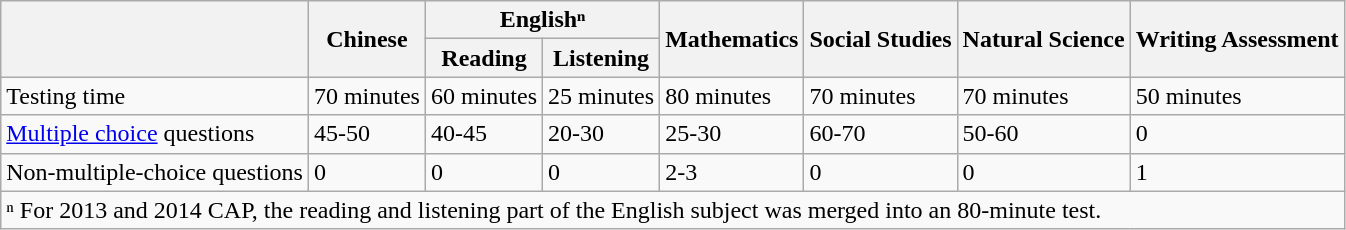<table class="wikitable">
<tr>
<th rowspan="2"></th>
<th rowspan="2">Chinese</th>
<th colspan="2">Englishⁿ</th>
<th rowspan="2">Mathematics</th>
<th rowspan="2">Social Studies</th>
<th rowspan="2">Natural Science</th>
<th rowspan="2">Writing Assessment</th>
</tr>
<tr>
<th>Reading</th>
<th>Listening</th>
</tr>
<tr>
<td>Testing time</td>
<td>70 minutes</td>
<td>60 minutes</td>
<td>25 minutes</td>
<td>80 minutes</td>
<td>70 minutes</td>
<td>70 minutes</td>
<td>50 minutes</td>
</tr>
<tr>
<td><a href='#'>Multiple choice</a> questions</td>
<td>45-50</td>
<td>40-45</td>
<td>20-30</td>
<td>25-30</td>
<td>60-70</td>
<td>50-60</td>
<td>0</td>
</tr>
<tr>
<td>Non-multiple-choice questions</td>
<td>0</td>
<td>0</td>
<td>0</td>
<td>2-3</td>
<td>0</td>
<td>0</td>
<td>1</td>
</tr>
<tr>
<td colspan="8">ⁿ For 2013 and 2014 CAP, the reading and listening part of the English subject was merged into an 80-minute test.</td>
</tr>
</table>
